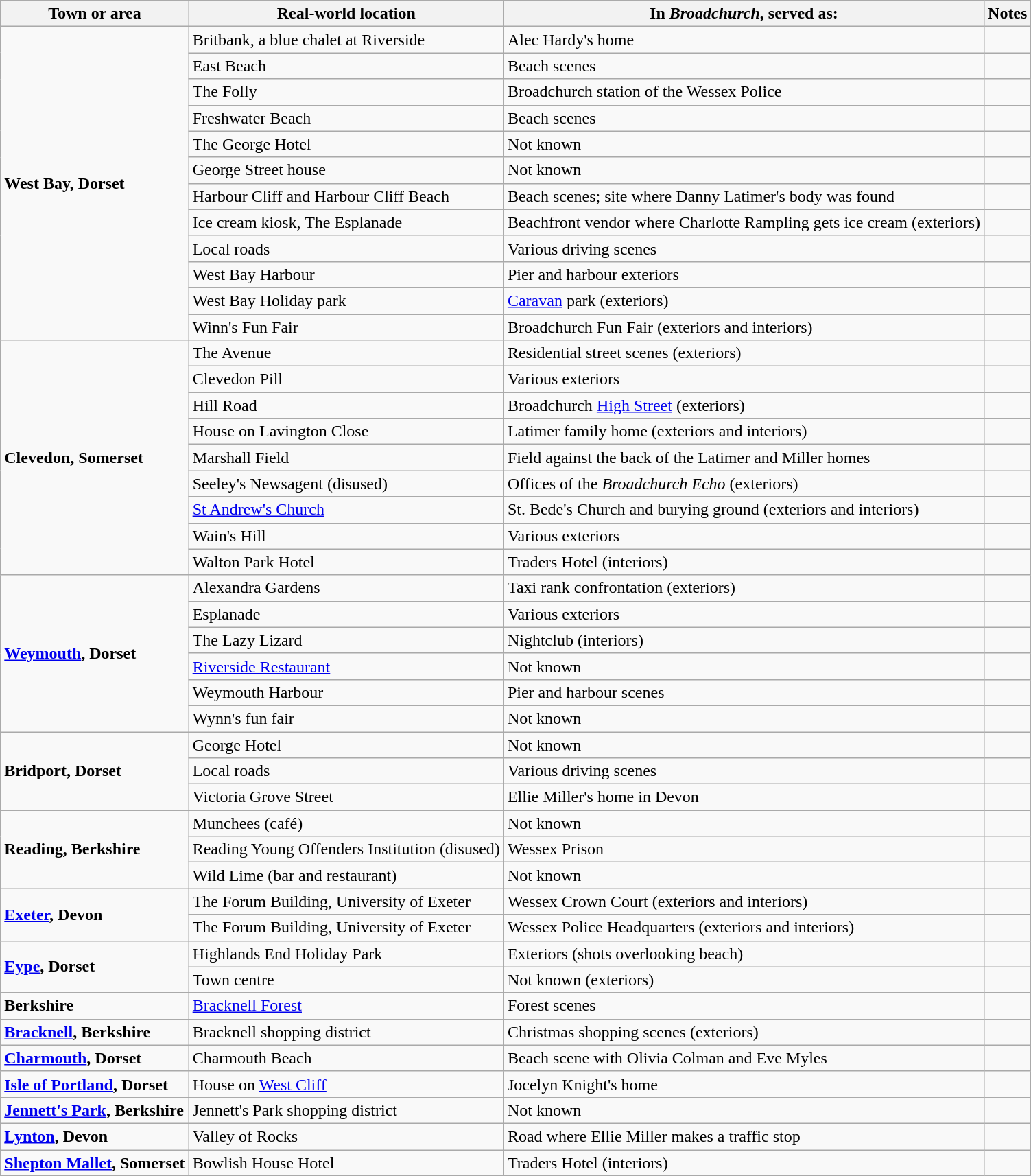<table class="wikitable" border="1" style=float: left">
<tr>
<th>Town or area</th>
<th>Real-world location</th>
<th>In <em>Broadchurch</em>, served as:</th>
<th>Notes</th>
</tr>
<tr>
<td rowspan="12"><strong>West Bay, Dorset</strong></td>
<td>Britbank, a blue chalet at Riverside</td>
<td>Alec Hardy's home</td>
<td></td>
</tr>
<tr>
<td>East Beach</td>
<td>Beach scenes</td>
<td></td>
</tr>
<tr>
<td>The Folly</td>
<td>Broadchurch station of the Wessex Police</td>
<td></td>
</tr>
<tr>
<td>Freshwater Beach</td>
<td>Beach scenes</td>
<td></td>
</tr>
<tr>
<td>The George Hotel</td>
<td>Not known</td>
<td></td>
</tr>
<tr>
<td>George Street house</td>
<td>Not known</td>
<td></td>
</tr>
<tr>
<td>Harbour Cliff and Harbour Cliff Beach</td>
<td>Beach scenes; site where Danny Latimer's body was found</td>
<td></td>
</tr>
<tr>
<td>Ice cream kiosk, The Esplanade</td>
<td>Beachfront vendor where Charlotte Rampling gets ice cream (exteriors)</td>
<td></td>
</tr>
<tr>
<td>Local roads</td>
<td>Various driving scenes</td>
<td></td>
</tr>
<tr>
<td>West Bay Harbour</td>
<td>Pier and harbour exteriors</td>
<td></td>
</tr>
<tr>
<td>West Bay Holiday park</td>
<td><a href='#'>Caravan</a> park (exteriors)</td>
<td></td>
</tr>
<tr>
<td>Winn's Fun Fair</td>
<td>Broadchurch Fun Fair (exteriors and interiors)</td>
<td></td>
</tr>
<tr>
<td rowspan="9"><strong>Clevedon, Somerset</strong></td>
<td>The Avenue</td>
<td>Residential street scenes (exteriors)</td>
<td></td>
</tr>
<tr>
<td>Clevedon Pill</td>
<td>Various exteriors</td>
<td></td>
</tr>
<tr>
<td>Hill Road</td>
<td>Broadchurch <a href='#'>High Street</a> (exteriors)</td>
<td></td>
</tr>
<tr>
<td>House on Lavington Close</td>
<td>Latimer family home (exteriors and interiors)</td>
<td></td>
</tr>
<tr>
<td>Marshall Field</td>
<td>Field against the back of the Latimer and Miller homes</td>
<td></td>
</tr>
<tr>
<td>Seeley's Newsagent (disused)</td>
<td>Offices of the <em>Broadchurch Echo</em> (exteriors)</td>
<td></td>
</tr>
<tr>
<td><a href='#'>St Andrew's Church</a></td>
<td>St. Bede's Church and burying ground (exteriors and interiors)</td>
<td></td>
</tr>
<tr>
<td>Wain's Hill</td>
<td>Various exteriors</td>
<td></td>
</tr>
<tr>
<td>Walton Park Hotel</td>
<td>Traders Hotel (interiors)</td>
<td></td>
</tr>
<tr>
<td rowspan="6"><strong><a href='#'>Weymouth</a>, Dorset</strong></td>
<td>Alexandra Gardens</td>
<td>Taxi rank confrontation (exteriors)</td>
<td></td>
</tr>
<tr>
<td>Esplanade</td>
<td>Various exteriors</td>
<td></td>
</tr>
<tr>
<td>The Lazy Lizard</td>
<td>Nightclub (interiors)</td>
<td></td>
</tr>
<tr>
<td><a href='#'>Riverside Restaurant</a></td>
<td>Not known</td>
<td></td>
</tr>
<tr>
<td>Weymouth Harbour</td>
<td>Pier and harbour scenes</td>
<td></td>
</tr>
<tr>
<td>Wynn's fun fair</td>
<td>Not known</td>
<td></td>
</tr>
<tr>
<td rowspan="3"><strong>Bridport, Dorset</strong></td>
<td>George Hotel</td>
<td>Not known</td>
<td></td>
</tr>
<tr>
<td>Local roads</td>
<td>Various driving scenes</td>
<td></td>
</tr>
<tr>
<td>Victoria Grove Street</td>
<td>Ellie Miller's home in Devon</td>
<td></td>
</tr>
<tr>
<td rowspan="3"><strong>Reading, Berkshire</strong></td>
<td>Munchees (café)</td>
<td>Not known</td>
<td></td>
</tr>
<tr>
<td>Reading Young Offenders Institution (disused)</td>
<td>Wessex Prison</td>
<td></td>
</tr>
<tr>
<td>Wild Lime (bar and restaurant)</td>
<td>Not known</td>
<td></td>
</tr>
<tr>
<td rowspan="2"><strong><a href='#'>Exeter</a>, Devon</strong></td>
<td>The Forum Building, University of Exeter</td>
<td>Wessex Crown Court (exteriors and interiors)</td>
<td></td>
</tr>
<tr>
<td>The Forum Building, University of Exeter</td>
<td>Wessex Police Headquarters (exteriors and interiors)</td>
<td></td>
</tr>
<tr>
<td rowspan="2"><strong><a href='#'>Eype</a>, Dorset</strong></td>
<td>Highlands End Holiday Park</td>
<td>Exteriors (shots overlooking beach)</td>
<td></td>
</tr>
<tr>
<td>Town centre</td>
<td>Not known (exteriors)</td>
<td></td>
</tr>
<tr>
<td rowspan="1"><strong>Berkshire</strong></td>
<td><a href='#'>Bracknell Forest</a></td>
<td>Forest scenes</td>
<td></td>
</tr>
<tr>
<td rowspan="1"><strong><a href='#'>Bracknell</a>, Berkshire</strong></td>
<td>Bracknell shopping district</td>
<td>Christmas shopping scenes (exteriors)</td>
<td></td>
</tr>
<tr>
<td rowspan="1"><strong><a href='#'>Charmouth</a>, Dorset</strong></td>
<td>Charmouth Beach</td>
<td>Beach scene with Olivia Colman and Eve Myles</td>
<td></td>
</tr>
<tr>
<td rowspan="1"><strong><a href='#'>Isle of Portland</a>, Dorset</strong></td>
<td>House on <a href='#'>West Cliff</a></td>
<td>Jocelyn Knight's home</td>
<td></td>
</tr>
<tr>
<td rowspan="1"><strong><a href='#'>Jennett's Park</a>, Berkshire</strong></td>
<td>Jennett's Park shopping district</td>
<td>Not known</td>
<td></td>
</tr>
<tr>
<td rowspan="1"><strong><a href='#'>Lynton</a>, Devon</strong></td>
<td>Valley of Rocks</td>
<td>Road where Ellie Miller makes a traffic stop</td>
<td></td>
</tr>
<tr>
<td rowspan="1"><strong><a href='#'>Shepton Mallet</a>, Somerset</strong></td>
<td>Bowlish House Hotel</td>
<td>Traders Hotel (interiors)</td>
<td></td>
</tr>
</table>
